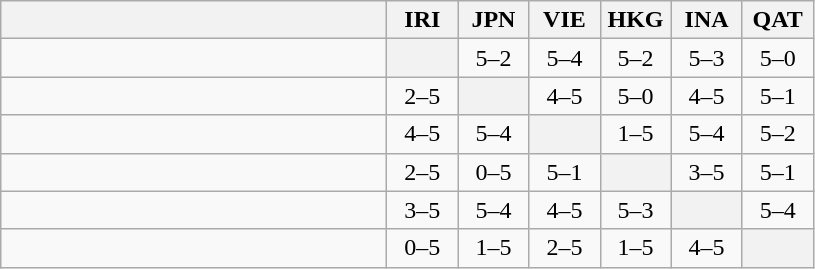<table class="wikitable" style="text-align:center">
<tr>
<th width="250"> </th>
<th width="40">IRI</th>
<th width="40">JPN</th>
<th width="40">VIE</th>
<th width="40">HKG</th>
<th width="40">INA</th>
<th width="40">QAT</th>
</tr>
<tr>
<td align=left></td>
<th></th>
<td>5–2</td>
<td>5–4</td>
<td>5–2</td>
<td>5–3</td>
<td>5–0</td>
</tr>
<tr>
<td align=left></td>
<td>2–5</td>
<th></th>
<td>4–5</td>
<td>5–0</td>
<td>4–5</td>
<td>5–1</td>
</tr>
<tr>
<td align=left></td>
<td>4–5</td>
<td>5–4</td>
<th></th>
<td>1–5</td>
<td>5–4</td>
<td>5–2</td>
</tr>
<tr>
<td align=left></td>
<td>2–5</td>
<td>0–5</td>
<td>5–1</td>
<th></th>
<td>3–5</td>
<td>5–1</td>
</tr>
<tr>
<td align=left></td>
<td>3–5</td>
<td>5–4</td>
<td>4–5</td>
<td>5–3</td>
<th></th>
<td>5–4</td>
</tr>
<tr>
<td align=left></td>
<td>0–5</td>
<td>1–5</td>
<td>2–5</td>
<td>1–5</td>
<td>4–5</td>
<th></th>
</tr>
</table>
